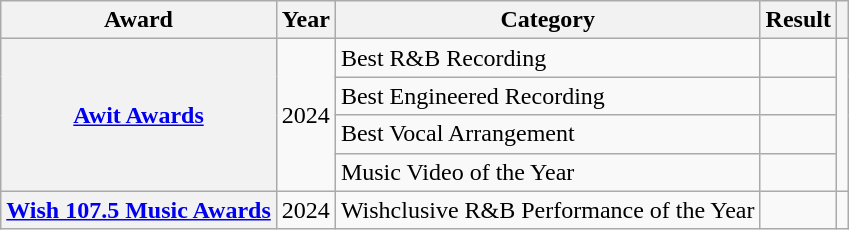<table class="wikitable sortable plainrowheaders" style="border:none; margin:0;">
<tr>
<th scope="col">Award</th>
<th scope="col">Year</th>
<th scope="col">Category</th>
<th scope="col">Result</th>
<th scope="col" class="unsortable"></th>
</tr>
<tr>
<th rowspan="4" scope="row"><a href='#'>Awit Awards</a></th>
<td rowspan="4">2024</td>
<td>Best R&B Recording</td>
<td></td>
<td rowspan="4" style="text-align:center;"></td>
</tr>
<tr>
<td>Best Engineered Recording</td>
<td></td>
</tr>
<tr>
<td>Best Vocal Arrangement</td>
<td></td>
</tr>
<tr>
<td>Music Video of the Year</td>
<td></td>
</tr>
<tr>
<th scope="row"><a href='#'>Wish 107.5 Music Awards</a></th>
<td>2024</td>
<td>Wishclusive R&B Performance of the Year</td>
<td></td>
<td style="text-align:center;"></td>
</tr>
</table>
